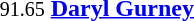<table style="text-align:center">
<tr>
<th width=223></th>
<th width=100></th>
<th width=223></th>
</tr>
<tr>
<td align=right><small>91.65</small> <strong><a href='#'>Daryl Gurney</a></strong> </td>
<td></td>
<td align=left></td>
</tr>
<tr>
<td align=right></td>
<td></td>
<td align=left></td>
</tr>
</table>
